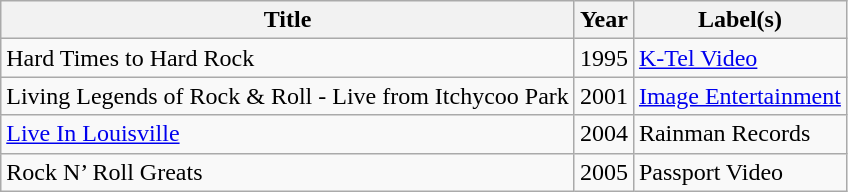<table class="wikitable">
<tr>
<th>Title</th>
<th>Year</th>
<th>Label(s)</th>
</tr>
<tr>
<td>Hard Times to Hard Rock</td>
<td>1995</td>
<td><a href='#'>K-Tel Video</a></td>
</tr>
<tr>
<td>Living Legends of Rock & Roll - Live from Itchycoo Park</td>
<td>2001</td>
<td><a href='#'>Image Entertainment</a></td>
</tr>
<tr>
<td><a href='#'>Live In Louisville</a></td>
<td>2004</td>
<td>Rainman Records</td>
</tr>
<tr>
<td>Rock N’ Roll Greats</td>
<td>2005</td>
<td>Passport Video</td>
</tr>
</table>
